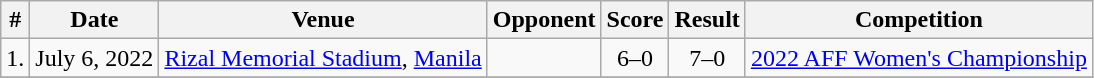<table class="wikitable">
<tr>
<th>#</th>
<th>Date</th>
<th>Venue</th>
<th>Opponent</th>
<th>Score</th>
<th>Result</th>
<th>Competition</th>
</tr>
<tr>
<td>1.</td>
<td>July 6, 2022</td>
<td><a href='#'>Rizal Memorial Stadium</a>, <a href='#'>Manila</a></td>
<td></td>
<td style="text-align:center;">6–0</td>
<td style="text-align:center;">7–0</td>
<td><a href='#'>2022 AFF Women's Championship</a></td>
</tr>
<tr>
</tr>
</table>
